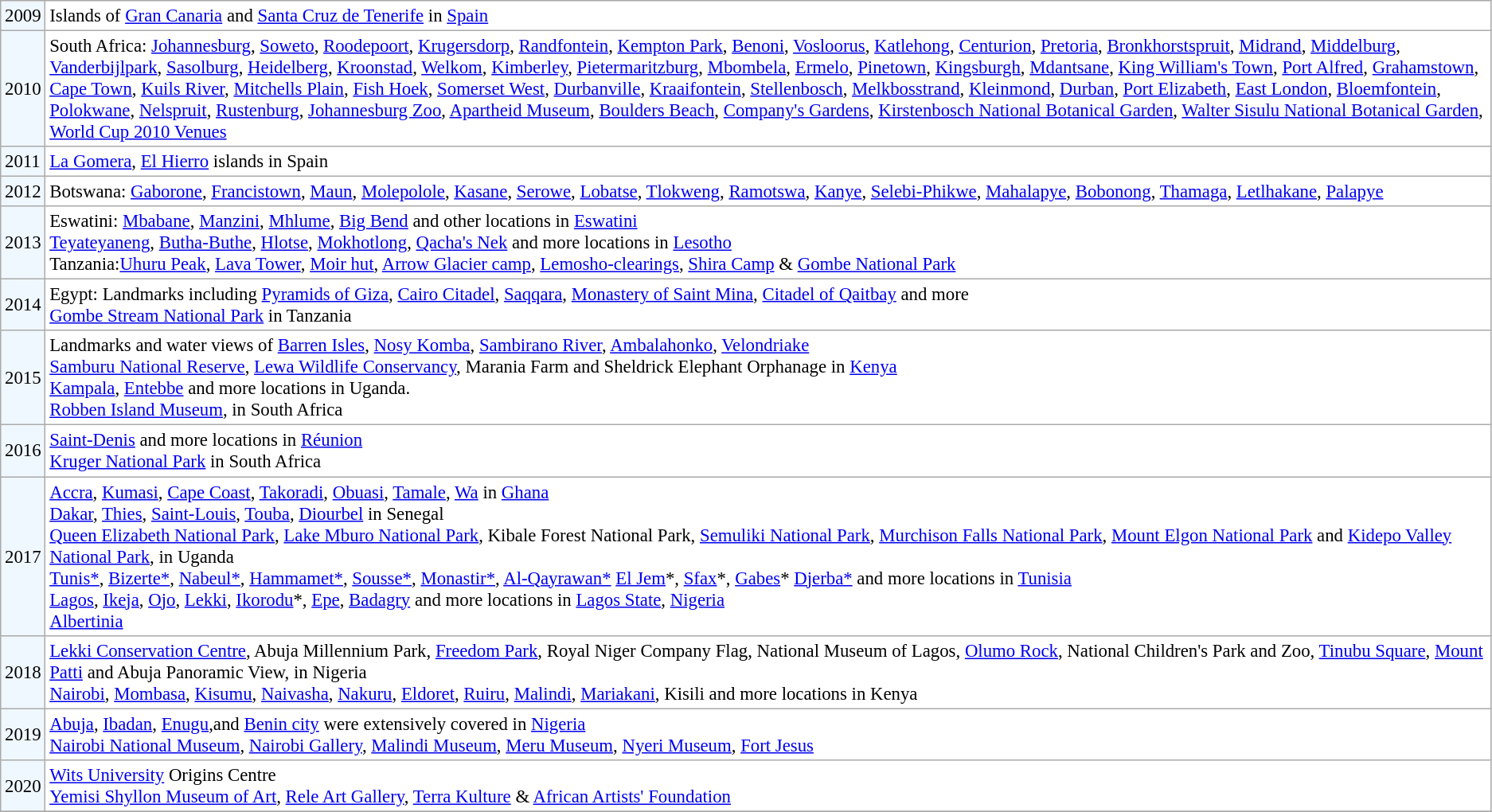<table class="wikitable" style="font-size:95%">
<tr>
<td style="background:#f0f8ff;">2009</td>
<td style="background:#fff;"> Islands of <a href='#'>Gran Canaria</a> and <a href='#'>Santa Cruz de Tenerife</a> in <a href='#'>Spain</a></td>
</tr>
<tr>
<td style="background:#f0f8ff;">2010</td>
<td style="background:#fff;"> South Africa: <a href='#'>Johannesburg</a>, <a href='#'>Soweto</a>, <a href='#'>Roodepoort</a>, <a href='#'>Krugersdorp</a>, <a href='#'>Randfontein</a>, <a href='#'>Kempton Park</a>, <a href='#'>Benoni</a>, <a href='#'>Vosloorus</a>, <a href='#'>Katlehong</a>, <a href='#'>Centurion</a>, <a href='#'>Pretoria</a>, <a href='#'>Bronkhorstspruit</a>, <a href='#'>Midrand</a>, <a href='#'>Middelburg</a>, <a href='#'>Vanderbijlpark</a>, <a href='#'>Sasolburg</a>, <a href='#'>Heidelberg</a>, <a href='#'>Kroonstad</a>, <a href='#'>Welkom</a>, <a href='#'>Kimberley</a>, <a href='#'>Pietermaritzburg</a>, <a href='#'>Mbombela</a>, <a href='#'>Ermelo</a>, <a href='#'>Pinetown</a>, <a href='#'>Kingsburgh</a>, <a href='#'>Mdantsane</a>, <a href='#'>King William's Town</a>, <a href='#'>Port Alfred</a>, <a href='#'>Grahamstown</a>, <a href='#'>Cape Town</a>, <a href='#'>Kuils River</a>, <a href='#'>Mitchells Plain</a>, <a href='#'>Fish Hoek</a>, <a href='#'>Somerset West</a>, <a href='#'>Durbanville</a>, <a href='#'>Kraaifontein</a>, <a href='#'>Stellenbosch</a>, <a href='#'>Melkbosstrand</a>, <a href='#'>Kleinmond</a>, <a href='#'>Durban</a>, <a href='#'>Port Elizabeth</a>, <a href='#'>East London</a>, <a href='#'>Bloemfontein</a>, <a href='#'>Polokwane</a>, <a href='#'>Nelspruit</a>, <a href='#'>Rustenburg</a>, <a href='#'>Johannesburg Zoo</a>, <a href='#'>Apartheid Museum</a>, <a href='#'>Boulders Beach</a>, <a href='#'>Company's Gardens</a>, <a href='#'>Kirstenbosch National Botanical Garden</a>, <a href='#'>Walter Sisulu National Botanical Garden</a>, <a href='#'>World Cup 2010 Venues</a></td>
</tr>
<tr>
<td style="background:#f0f8ff;">2011</td>
<td style="background:#fff;"> <a href='#'>La Gomera</a>, <a href='#'>El Hierro</a> islands in Spain</td>
</tr>
<tr>
<td style="background:#f0f8ff;">2012</td>
<td style="background:#fff;"> Botswana: <a href='#'>Gaborone</a>, <a href='#'>Francistown</a>, <a href='#'>Maun</a>, <a href='#'>Molepolole</a>, <a href='#'>Kasane</a>, <a href='#'>Serowe</a>, <a href='#'>Lobatse</a>, <a href='#'>Tlokweng</a>, <a href='#'>Ramotswa</a>, <a href='#'>Kanye</a>, <a href='#'>Selebi-Phikwe</a>, <a href='#'>Mahalapye</a>, <a href='#'>Bobonong</a>, <a href='#'>Thamaga</a>, <a href='#'>Letlhakane</a>, <a href='#'>Palapye</a></td>
</tr>
<tr>
<td style="background:#f0f8ff;">2013</td>
<td style="background:#fff;"> Eswatini: <a href='#'>Mbabane</a>, <a href='#'>Manzini</a>, <a href='#'>Mhlume</a>, <a href='#'>Big Bend</a> and other locations in <a href='#'>Eswatini</a><br> <a href='#'>Teyateyaneng</a>, <a href='#'>Butha-Buthe</a>, <a href='#'>Hlotse</a>, <a href='#'>Mokhotlong</a>, <a href='#'>Qacha's Nek</a> and more locations in <a href='#'>Lesotho</a><br> Tanzania:<a href='#'>Uhuru Peak</a>, <a href='#'>Lava Tower</a>, <a href='#'>Moir hut</a>, <a href='#'>Arrow Glacier camp</a>, <a href='#'>Lemosho-clearings</a>, <a href='#'>Shira Camp</a> & <a href='#'>Gombe National Park</a></td>
</tr>
<tr>
<td style="background:#f0f8ff;">2014</td>
<td style="background:#fff;"> Egypt: Landmarks including <a href='#'>Pyramids of Giza</a>, <a href='#'>Cairo Citadel</a>, <a href='#'>Saqqara</a>, <a href='#'>Monastery of Saint Mina</a>, <a href='#'>Citadel of Qaitbay</a> and more<br> <a href='#'>Gombe Stream National Park</a> in Tanzania</td>
</tr>
<tr>
<td style="background:#f0f8ff;">2015</td>
<td style="background:#fff;"> Landmarks and water views of <a href='#'>Barren Isles</a>, <a href='#'>Nosy Komba</a>, <a href='#'>Sambirano River</a>, <a href='#'>Ambalahonko</a>, <a href='#'>Velondriake</a><br> <a href='#'>Samburu National Reserve</a>, <a href='#'>Lewa Wildlife Conservancy</a>, Marania Farm and Sheldrick Elephant Orphanage in <a href='#'>Kenya</a><br> <a href='#'>Kampala</a>, <a href='#'>Entebbe</a> and more locations in Uganda.<br> <a href='#'>Robben Island Museum</a>, in South Africa</td>
</tr>
<tr>
<td style="background:#f0f8ff;">2016</td>
<td style="background:#fff;"> <a href='#'>Saint-Denis</a> and more locations in <a href='#'>Réunion</a><br> <a href='#'>Kruger National Park</a> in South Africa</td>
</tr>
<tr>
<td style="background:#f0f8ff;">2017</td>
<td style="background:#fff;"> <a href='#'>Accra</a>, <a href='#'>Kumasi</a>, <a href='#'>Cape Coast</a>, <a href='#'>Takoradi</a>, <a href='#'>Obuasi</a>, <a href='#'>Tamale</a>, <a href='#'>Wa</a> in <a href='#'>Ghana</a><br> <a href='#'>Dakar</a>, <a href='#'>Thies</a>, <a href='#'>Saint-Louis</a>, <a href='#'>Touba</a>, <a href='#'>Diourbel</a> in Senegal<br> <a href='#'>Queen Elizabeth National Park</a>, <a href='#'>Lake Mburo National Park</a>, Kibale Forest National Park, <a href='#'>Semuliki National Park</a>, <a href='#'>Murchison Falls National Park</a>, <a href='#'>Mount Elgon National Park</a> and <a href='#'>Kidepo Valley National Park</a>, in Uganda<br> <a href='#'>Tunis*</a>, <a href='#'>Bizerte*</a>, <a href='#'>Nabeul*</a>, <a href='#'>Hammamet*</a>, <a href='#'>Sousse*</a>, <a href='#'>Monastir*</a>, <a href='#'>Al-Qayrawan*</a> <a href='#'>El Jem</a>*, <a href='#'>Sfax</a>*, <a href='#'>Gabes</a>* <a href='#'>Djerba*</a> and more locations in <a href='#'>Tunisia</a><br> <a href='#'>Lagos</a>, <a href='#'>Ikeja</a>, <a href='#'>Ojo</a>, <a href='#'>Lekki</a>, <a href='#'>Ikorodu</a>*, <a href='#'>Epe</a>, <a href='#'>Badagry</a> and more locations in <a href='#'>Lagos State</a>, <a href='#'>Nigeria</a><br> <a href='#'>Albertinia</a> </td>
</tr>
<tr>
<td style="background:#f0f8ff;">2018</td>
<td style="background:#fff;"> <a href='#'>Lekki Conservation Centre</a>, Abuja Millennium Park, <a href='#'>Freedom Park</a>, Royal Niger Company Flag, National Museum of Lagos, <a href='#'>Olumo Rock</a>, National Children's Park and Zoo, <a href='#'>Tinubu Square</a>, <a href='#'>Mount Patti</a> and Abuja Panoramic View, in Nigeria<br>  <a href='#'>Nairobi</a>, <a href='#'>Mombasa</a>, <a href='#'>Kisumu</a>, <a href='#'>Naivasha</a>, <a href='#'>Nakuru</a>, <a href='#'>Eldoret</a>, <a href='#'>Ruiru</a>, <a href='#'>Malindi</a>, <a href='#'>Mariakani</a>, Kisili and more locations in Kenya</td>
</tr>
<tr>
<td style="background:#f0f8ff;">2019</td>
<td style="background:#fff;"> <a href='#'>Abuja</a>, <a href='#'>Ibadan</a>, <a href='#'>Enugu</a>,and <a href='#'>Benin city</a> were extensively covered in <a href='#'>Nigeria</a><br> <a href='#'>Nairobi National Museum</a>, <a href='#'>Nairobi Gallery</a>, <a href='#'>Malindi Museum</a>, <a href='#'>Meru Museum</a>, <a href='#'>Nyeri Museum</a>, <a href='#'>Fort Jesus</a></td>
</tr>
<tr>
<td style="background:#f0f8ff;">2020</td>
<td style="background:#fff;"> <a href='#'>Wits University</a> Origins Centre<br> <a href='#'>Yemisi Shyllon Museum of Art</a>, <a href='#'>Rele Art Gallery</a>, <a href='#'>Terra Kulture</a> & <a href='#'>African Artists' Foundation</a></td>
</tr>
<tr>
</tr>
</table>
